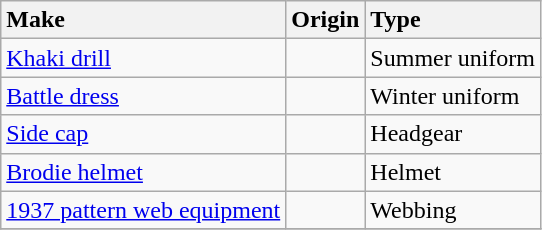<table class="wikitable">
<tr>
<th style="text-align:left;">Make</th>
<th style="text-align:left;">Origin</th>
<th style="text-align:left;">Type</th>
</tr>
<tr>
<td><a href='#'>Khaki drill</a></td>
<td></td>
<td>Summer uniform</td>
</tr>
<tr>
<td><a href='#'>Battle dress</a></td>
<td></td>
<td>Winter uniform</td>
</tr>
<tr>
<td><a href='#'>Side cap</a></td>
<td></td>
<td>Headgear</td>
</tr>
<tr>
<td><a href='#'>Brodie helmet</a></td>
<td></td>
<td>Helmet</td>
</tr>
<tr>
<td><a href='#'>1937 pattern web equipment</a></td>
<td></td>
<td>Webbing</td>
</tr>
<tr>
</tr>
</table>
